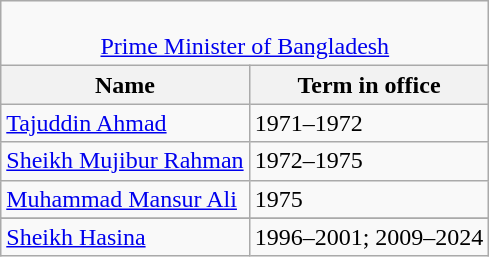<table class="wikitable">
<tr>
<td style="text-align: center; background:#white;" colspan="4"> <br> <a href='#'>Prime Minister of Bangladesh</a></td>
</tr>
<tr>
<th>Name</th>
<th>Term in office</th>
</tr>
<tr>
<td><a href='#'>Tajuddin Ahmad</a></td>
<td>1971–1972</td>
</tr>
<tr>
<td><a href='#'>Sheikh Mujibur Rahman</a></td>
<td>1972–1975</td>
</tr>
<tr>
<td><a href='#'>Muhammad Mansur Ali</a></td>
<td>1975</td>
</tr>
<tr>
</tr>
<tr>
<td><a href='#'>Sheikh Hasina</a></td>
<td>1996–2001; 2009–2024</td>
</tr>
</table>
